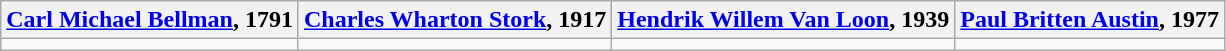<table class="wikitable">
<tr>
<th><a href='#'>Carl Michael Bellman</a>, 1791</th>
<th><a href='#'>Charles Wharton Stork</a>, 1917</th>
<th><a href='#'>Hendrik Willem Van Loon</a>, 1939</th>
<th><a href='#'>Paul Britten Austin</a>, 1977</th>
</tr>
<tr>
<td></td>
<td></td>
<td></td>
<td></td>
</tr>
</table>
